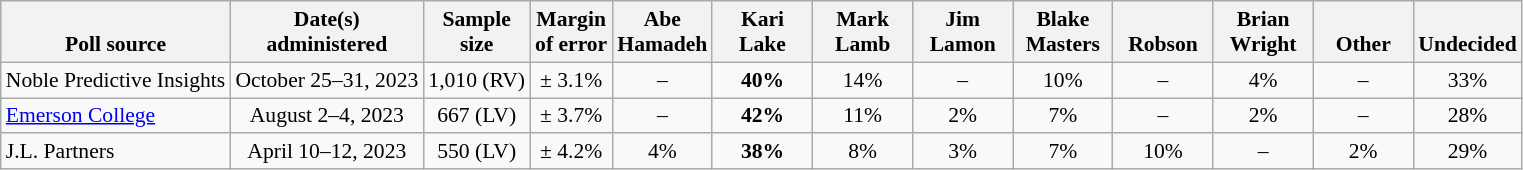<table class="wikitable" style="font-size:90%;text-align:center;">
<tr style="vertical-align:bottom">
<th>Poll source</th>
<th>Date(s)<br>administered</th>
<th>Sample<br>size</th>
<th>Margin<br>of error</th>
<th style="width:60px;">Abe<br>Hamadeh</th>
<th style="width:60px;">Kari<br>Lake</th>
<th style="width:60px;">Mark<br>Lamb</th>
<th style="width:60px;">Jim<br>Lamon</th>
<th style="width:60px;">Blake<br>Masters</th>
<th style="width:60px;"><br>Robson</th>
<th style="width:60px;">Brian<br>Wright</th>
<th style="width:60px;">Other</th>
<th>Undecided</th>
</tr>
<tr>
<td style="text-align:left">Noble Predictive Insights</td>
<td>October 25–31, 2023</td>
<td>1,010 (RV)</td>
<td>± 3.1%</td>
<td>–</td>
<td><strong>40%</strong></td>
<td>14%</td>
<td>–</td>
<td>10%</td>
<td>–</td>
<td>4%</td>
<td>–</td>
<td>33%</td>
</tr>
<tr>
<td style="text-align:left;"><a href='#'>Emerson College</a></td>
<td>August 2–4, 2023</td>
<td>667 (LV)</td>
<td>± 3.7%</td>
<td>–</td>
<td><strong>42%</strong></td>
<td>11%</td>
<td>2%</td>
<td>7%</td>
<td>–</td>
<td>2%</td>
<td>–</td>
<td>28%</td>
</tr>
<tr>
<td style="text-align:left;">J.L. Partners</td>
<td>April 10–12, 2023</td>
<td>550 (LV)</td>
<td>± 4.2%</td>
<td>4%</td>
<td><strong>38%</strong></td>
<td>8%</td>
<td>3%</td>
<td>7%</td>
<td>10%</td>
<td>–</td>
<td>2%</td>
<td>29%</td>
</tr>
</table>
